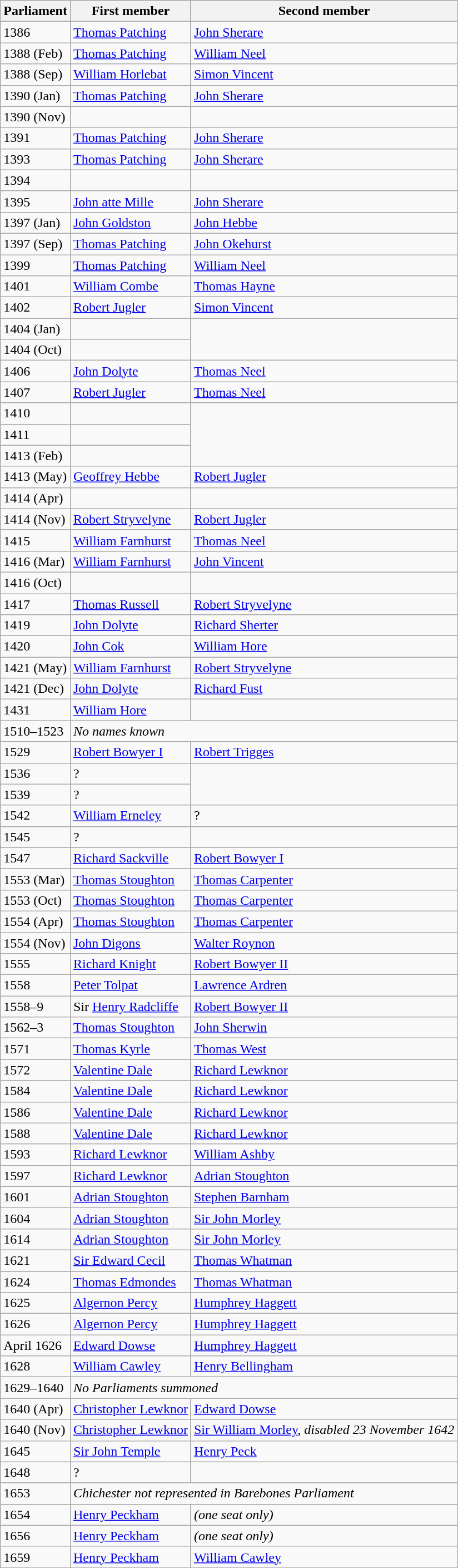<table class="wikitable">
<tr>
<th>Parliament</th>
<th>First member</th>
<th>Second member</th>
</tr>
<tr>
<td>1386</td>
<td><a href='#'>Thomas Patching</a></td>
<td><a href='#'>John Sherare</a></td>
</tr>
<tr>
<td>1388 (Feb)</td>
<td><a href='#'>Thomas Patching</a></td>
<td><a href='#'>William Neel</a></td>
</tr>
<tr>
<td>1388 (Sep)</td>
<td><a href='#'>William Horlebat</a></td>
<td><a href='#'>Simon Vincent</a></td>
</tr>
<tr>
<td>1390 (Jan)</td>
<td><a href='#'>Thomas Patching</a></td>
<td><a href='#'>John Sherare</a></td>
</tr>
<tr>
<td>1390 (Nov)</td>
<td></td>
</tr>
<tr>
<td>1391</td>
<td><a href='#'>Thomas Patching</a></td>
<td><a href='#'>John Sherare</a></td>
</tr>
<tr>
<td>1393</td>
<td><a href='#'>Thomas Patching</a></td>
<td><a href='#'>John Sherare</a></td>
</tr>
<tr>
<td>1394</td>
<td></td>
</tr>
<tr>
<td>1395</td>
<td><a href='#'>John atte Mille</a></td>
<td><a href='#'>John Sherare</a></td>
</tr>
<tr>
<td>1397 (Jan)</td>
<td><a href='#'>John Goldston</a></td>
<td><a href='#'>John Hebbe</a></td>
</tr>
<tr>
<td>1397 (Sep)</td>
<td><a href='#'>Thomas Patching</a></td>
<td><a href='#'>John Okehurst</a></td>
</tr>
<tr>
<td>1399</td>
<td><a href='#'>Thomas Patching</a></td>
<td><a href='#'>William Neel</a></td>
</tr>
<tr>
<td>1401</td>
<td><a href='#'>William Combe</a></td>
<td><a href='#'>Thomas Hayne</a></td>
</tr>
<tr>
<td>1402</td>
<td><a href='#'>Robert Jugler</a></td>
<td><a href='#'>Simon Vincent</a></td>
</tr>
<tr>
<td>1404 (Jan)</td>
<td></td>
</tr>
<tr>
<td>1404 (Oct)</td>
<td></td>
</tr>
<tr>
<td>1406</td>
<td><a href='#'>John Dolyte</a></td>
<td><a href='#'>Thomas Neel</a></td>
</tr>
<tr>
<td>1407</td>
<td><a href='#'>Robert Jugler</a></td>
<td><a href='#'>Thomas Neel</a></td>
</tr>
<tr>
<td>1410</td>
<td></td>
</tr>
<tr>
<td>1411</td>
<td></td>
</tr>
<tr>
<td>1413 (Feb)</td>
<td></td>
</tr>
<tr>
<td>1413 (May)</td>
<td><a href='#'>Geoffrey Hebbe</a></td>
<td><a href='#'>Robert Jugler</a></td>
</tr>
<tr>
<td>1414 (Apr)</td>
<td></td>
</tr>
<tr>
<td>1414 (Nov)</td>
<td><a href='#'>Robert Stryvelyne</a></td>
<td><a href='#'>Robert Jugler</a></td>
</tr>
<tr>
<td>1415</td>
<td><a href='#'>William Farnhurst</a></td>
<td><a href='#'>Thomas Neel</a></td>
</tr>
<tr>
<td>1416 (Mar)</td>
<td><a href='#'>William Farnhurst</a></td>
<td><a href='#'>John Vincent</a></td>
</tr>
<tr>
<td>1416 (Oct)</td>
<td></td>
</tr>
<tr>
<td>1417</td>
<td><a href='#'>Thomas Russell</a></td>
<td><a href='#'>Robert Stryvelyne</a></td>
</tr>
<tr>
<td>1419</td>
<td><a href='#'>John Dolyte</a></td>
<td><a href='#'>Richard Sherter</a></td>
</tr>
<tr>
<td>1420</td>
<td><a href='#'>John Cok</a></td>
<td><a href='#'>William Hore</a></td>
</tr>
<tr>
<td>1421 (May)</td>
<td><a href='#'>William Farnhurst</a></td>
<td><a href='#'>Robert Stryvelyne</a></td>
</tr>
<tr>
<td>1421 (Dec)</td>
<td><a href='#'>John Dolyte</a></td>
<td><a href='#'>Richard Fust</a></td>
</tr>
<tr>
<td>1431</td>
<td><a href='#'>William Hore</a></td>
<td></td>
</tr>
<tr>
<td>1510–1523</td>
<td colspan = "2"><em>No names known</em></td>
</tr>
<tr>
<td>1529</td>
<td><a href='#'>Robert Bowyer I</a></td>
<td><a href='#'>Robert Trigges</a></td>
</tr>
<tr>
<td>1536</td>
<td>?</td>
</tr>
<tr>
<td>1539</td>
<td>?</td>
</tr>
<tr>
<td>1542</td>
<td><a href='#'>William Erneley</a></td>
<td>?</td>
</tr>
<tr>
<td>1545</td>
<td>?</td>
</tr>
<tr>
<td>1547</td>
<td><a href='#'>Richard Sackville</a></td>
<td><a href='#'>Robert Bowyer I</a></td>
</tr>
<tr>
<td>1553 (Mar)</td>
<td><a href='#'>Thomas Stoughton</a></td>
<td><a href='#'>Thomas Carpenter</a></td>
</tr>
<tr>
<td>1553 (Oct)</td>
<td><a href='#'>Thomas Stoughton</a></td>
<td><a href='#'>Thomas Carpenter</a></td>
</tr>
<tr>
<td>1554 (Apr)</td>
<td><a href='#'>Thomas Stoughton</a></td>
<td><a href='#'>Thomas Carpenter</a></td>
</tr>
<tr>
<td>1554 (Nov)</td>
<td><a href='#'>John Digons</a></td>
<td><a href='#'>Walter Roynon</a></td>
</tr>
<tr>
<td>1555</td>
<td><a href='#'>Richard Knight</a></td>
<td><a href='#'>Robert Bowyer II</a></td>
</tr>
<tr>
<td>1558</td>
<td><a href='#'>Peter Tolpat</a></td>
<td><a href='#'>Lawrence Ardren</a></td>
</tr>
<tr>
<td>1558–9</td>
<td>Sir <a href='#'>Henry Radcliffe</a></td>
<td><a href='#'>Robert Bowyer II</a></td>
</tr>
<tr>
<td>1562–3</td>
<td><a href='#'>Thomas Stoughton</a></td>
<td><a href='#'>John Sherwin</a></td>
</tr>
<tr>
<td>1571</td>
<td><a href='#'>Thomas Kyrle</a></td>
<td><a href='#'>Thomas West</a></td>
</tr>
<tr>
<td>1572</td>
<td><a href='#'>Valentine Dale</a></td>
<td><a href='#'>Richard Lewknor</a></td>
</tr>
<tr>
<td>1584</td>
<td><a href='#'>Valentine Dale</a></td>
<td><a href='#'>Richard Lewknor</a></td>
</tr>
<tr>
<td>1586</td>
<td><a href='#'>Valentine Dale</a></td>
<td><a href='#'>Richard Lewknor</a></td>
</tr>
<tr>
<td>1588</td>
<td><a href='#'>Valentine Dale</a></td>
<td><a href='#'>Richard Lewknor</a></td>
</tr>
<tr>
<td>1593</td>
<td><a href='#'>Richard Lewknor</a></td>
<td><a href='#'>William Ashby</a></td>
</tr>
<tr>
<td>1597</td>
<td><a href='#'>Richard Lewknor</a></td>
<td><a href='#'>Adrian Stoughton</a></td>
</tr>
<tr>
<td>1601</td>
<td><a href='#'>Adrian Stoughton</a></td>
<td><a href='#'>Stephen Barnham</a></td>
</tr>
<tr>
<td>1604</td>
<td><a href='#'>Adrian Stoughton</a></td>
<td><a href='#'>Sir John Morley</a></td>
</tr>
<tr>
<td>1614</td>
<td><a href='#'>Adrian Stoughton</a></td>
<td><a href='#'>Sir John Morley</a></td>
</tr>
<tr>
<td>1621</td>
<td><a href='#'>Sir Edward Cecil</a></td>
<td><a href='#'>Thomas Whatman</a></td>
</tr>
<tr>
<td>1624</td>
<td><a href='#'>Thomas Edmondes</a></td>
<td><a href='#'>Thomas Whatman</a></td>
</tr>
<tr>
<td>1625</td>
<td><a href='#'>Algernon Percy</a></td>
<td><a href='#'>Humphrey Haggett</a></td>
</tr>
<tr>
<td>1626</td>
<td><a href='#'>Algernon Percy</a></td>
<td><a href='#'>Humphrey Haggett</a></td>
</tr>
<tr>
<td>April 1626</td>
<td><a href='#'>Edward Dowse</a></td>
<td><a href='#'>Humphrey Haggett</a></td>
</tr>
<tr>
<td>1628</td>
<td><a href='#'>William Cawley</a></td>
<td><a href='#'>Henry Bellingham</a></td>
</tr>
<tr>
<td>1629–1640</td>
<td colspan = "2"><em>No Parliaments summoned</em></td>
</tr>
<tr>
<td>1640 (Apr)</td>
<td><a href='#'>Christopher Lewknor</a></td>
<td><a href='#'>Edward Dowse</a></td>
</tr>
<tr>
<td>1640 (Nov)</td>
<td><a href='#'>Christopher Lewknor</a></td>
<td><a href='#'>Sir William Morley</a>, <em>disabled 23 November 1642</em></td>
</tr>
<tr>
<td>1645</td>
<td><a href='#'>Sir John Temple</a></td>
<td><a href='#'>Henry Peck</a></td>
</tr>
<tr>
<td>1648</td>
<td>?</td>
</tr>
<tr>
<td>1653</td>
<td colspan = "2"><em>Chichester not represented in Barebones Parliament</em></td>
</tr>
<tr>
<td>1654</td>
<td><a href='#'>Henry Peckham</a></td>
<td><em>(one seat only)</em></td>
</tr>
<tr>
<td>1656</td>
<td><a href='#'>Henry Peckham</a></td>
<td><em>(one seat only)</em></td>
</tr>
<tr>
<td>1659</td>
<td><a href='#'>Henry Peckham</a></td>
<td><a href='#'>William Cawley</a></td>
</tr>
</table>
